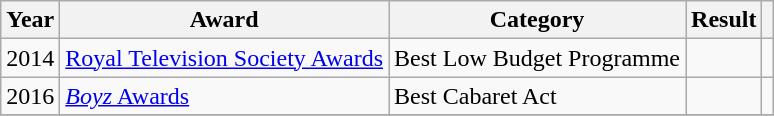<table class="wikitable">
<tr>
<th>Year</th>
<th>Award</th>
<th>Category</th>
<th>Result</th>
<th></th>
</tr>
<tr>
<td>2014</td>
<td><a href='#'>Royal Television Society Awards</a></td>
<td>Best Low Budget Programme</td>
<td></td>
<td></td>
</tr>
<tr>
<td>2016</td>
<td><a href='#'><em>Boyz</em> Awards</a></td>
<td>Best Cabaret Act</td>
<td></td>
<td></td>
</tr>
<tr>
</tr>
</table>
